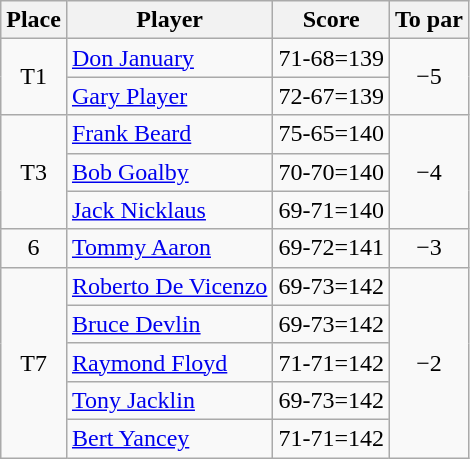<table class="wikitable">
<tr>
<th>Place</th>
<th>Player</th>
<th>Score</th>
<th>To par</th>
</tr>
<tr>
<td rowspan="2" align="center">T1</td>
<td> <a href='#'>Don January</a></td>
<td>71-68=139</td>
<td rowspan="2" align="center">−5</td>
</tr>
<tr>
<td> <a href='#'>Gary Player</a></td>
<td>72-67=139</td>
</tr>
<tr>
<td rowspan="3" align="center">T3</td>
<td> <a href='#'>Frank Beard</a></td>
<td>75-65=140</td>
<td rowspan="3" align="center">−4</td>
</tr>
<tr>
<td> <a href='#'>Bob Goalby</a></td>
<td>70-70=140</td>
</tr>
<tr>
<td> <a href='#'>Jack Nicklaus</a></td>
<td>69-71=140</td>
</tr>
<tr>
<td align="center">6</td>
<td> <a href='#'>Tommy Aaron</a></td>
<td>69-72=141</td>
<td align="center">−3</td>
</tr>
<tr>
<td rowspan="5" align="center">T7</td>
<td> <a href='#'>Roberto De Vicenzo</a></td>
<td>69-73=142</td>
<td rowspan="5" align="center">−2</td>
</tr>
<tr>
<td> <a href='#'>Bruce Devlin</a></td>
<td>69-73=142</td>
</tr>
<tr>
<td> <a href='#'>Raymond Floyd</a></td>
<td>71-71=142</td>
</tr>
<tr>
<td> <a href='#'>Tony Jacklin</a></td>
<td>69-73=142</td>
</tr>
<tr>
<td> <a href='#'>Bert Yancey</a></td>
<td>71-71=142</td>
</tr>
</table>
